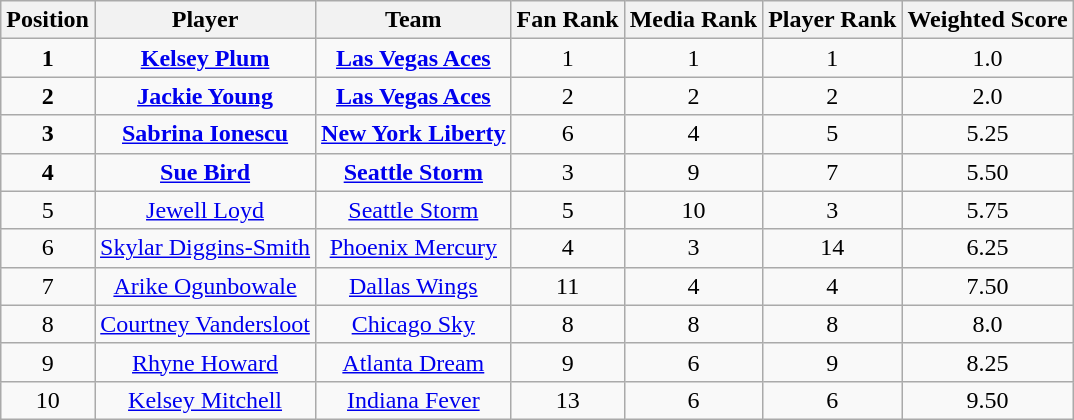<table class="wikitable" style="text-align:center">
<tr>
<th>Position</th>
<th>Player</th>
<th>Team</th>
<th>Fan Rank</th>
<th>Media Rank</th>
<th>Player Rank</th>
<th>Weighted Score</th>
</tr>
<tr>
<td><strong>1</strong></td>
<td><strong><a href='#'>Kelsey Plum</a></strong></td>
<td><strong><a href='#'>Las Vegas Aces</a></strong></td>
<td>1</td>
<td>1</td>
<td>1</td>
<td>1.0</td>
</tr>
<tr>
<td><strong>2</strong></td>
<td><strong><a href='#'>Jackie Young</a></strong></td>
<td><strong><a href='#'>Las Vegas Aces</a></strong></td>
<td>2</td>
<td>2</td>
<td>2</td>
<td>2.0</td>
</tr>
<tr>
<td><strong>3</strong></td>
<td><strong><a href='#'>Sabrina Ionescu</a></strong></td>
<td><strong><a href='#'>New York Liberty</a></strong></td>
<td>6</td>
<td>4</td>
<td>5</td>
<td>5.25</td>
</tr>
<tr>
<td><strong>4</strong></td>
<td><strong><a href='#'>Sue Bird</a></strong></td>
<td><strong><a href='#'>Seattle Storm</a></strong></td>
<td>3</td>
<td>9</td>
<td>7</td>
<td>5.50</td>
</tr>
<tr>
<td>5</td>
<td><a href='#'>Jewell Loyd</a></td>
<td><a href='#'>Seattle Storm</a></td>
<td>5</td>
<td>10</td>
<td>3</td>
<td>5.75</td>
</tr>
<tr>
<td>6</td>
<td><a href='#'>Skylar Diggins-Smith</a></td>
<td><a href='#'>Phoenix Mercury</a></td>
<td>4</td>
<td>3</td>
<td>14</td>
<td>6.25</td>
</tr>
<tr>
<td>7</td>
<td><a href='#'>Arike Ogunbowale</a></td>
<td><a href='#'>Dallas Wings</a></td>
<td>11</td>
<td>4</td>
<td>4</td>
<td>7.50</td>
</tr>
<tr>
<td>8</td>
<td><a href='#'>Courtney Vandersloot</a></td>
<td><a href='#'>Chicago Sky</a></td>
<td>8</td>
<td>8</td>
<td>8</td>
<td>8.0</td>
</tr>
<tr>
<td>9</td>
<td><a href='#'>Rhyne Howard</a></td>
<td><a href='#'>Atlanta Dream</a></td>
<td>9</td>
<td>6</td>
<td>9</td>
<td>8.25</td>
</tr>
<tr>
<td>10</td>
<td><a href='#'>Kelsey Mitchell</a></td>
<td><a href='#'>Indiana Fever</a></td>
<td>13</td>
<td>6</td>
<td>6</td>
<td>9.50</td>
</tr>
</table>
